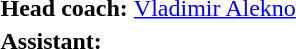<table>
<tr>
<td><strong>Head coach:</strong></td>
<td><a href='#'>Vladimir Alekno</a></td>
</tr>
<tr>
<td><strong>Assistant:</strong></td>
<td></td>
</tr>
</table>
